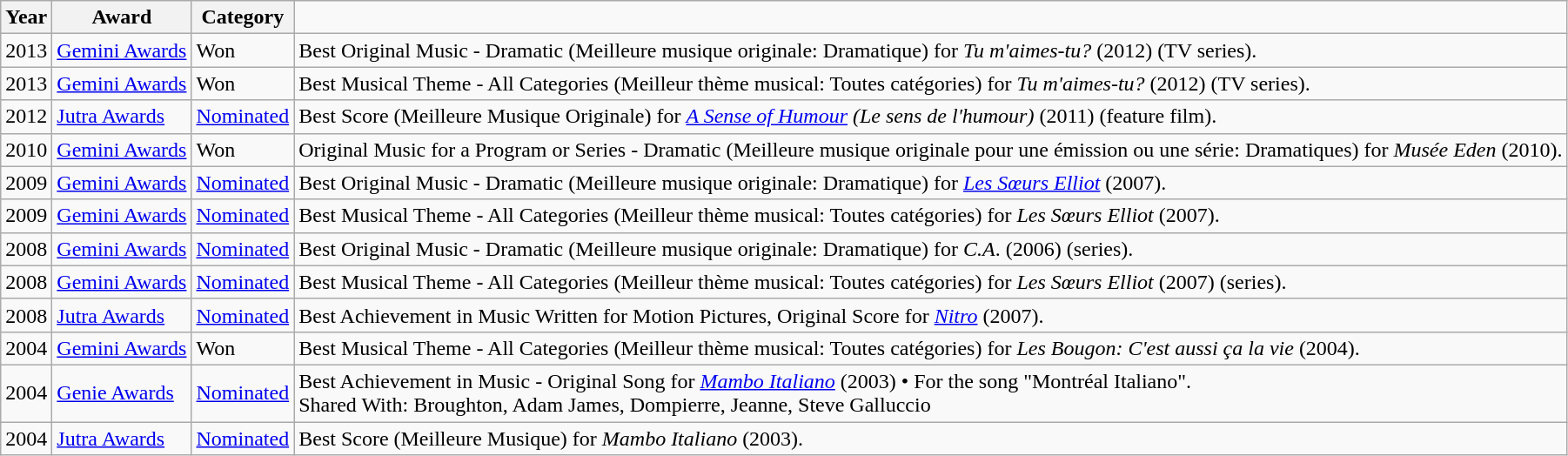<table class="wikitable">
<tr>
<th>Year</th>
<th>Award</th>
<th>Category</th>
</tr>
<tr>
<td>2013</td>
<td><a href='#'>Gemini Awards</a></td>
<td>Won</td>
<td>Best Original Music - Dramatic (Meilleure musique originale: Dramatique) for <em>Tu m'aimes-tu?</em> (2012) (TV series).</td>
</tr>
<tr>
<td>2013</td>
<td><a href='#'>Gemini Awards</a></td>
<td>Won</td>
<td>Best Musical Theme - All Categories (Meilleur thème musical: Toutes catégories) for <em>Tu m'aimes-tu?</em> (2012) (TV series).</td>
</tr>
<tr>
<td>2012</td>
<td><a href='#'>Jutra Awards</a></td>
<td><a href='#'>Nominated</a></td>
<td>Best Score (Meilleure Musique Originale) for <em><a href='#'>A Sense of Humour</a> (Le sens de l'humour)</em> (2011) (feature film).</td>
</tr>
<tr>
<td>2010</td>
<td><a href='#'>Gemini Awards</a></td>
<td>Won</td>
<td>Original Music for a Program or Series - Dramatic (Meilleure musique originale pour une émission ou une série: Dramatiques) for <em>Musée Eden</em> (2010).</td>
</tr>
<tr>
<td>2009</td>
<td><a href='#'>Gemini Awards</a></td>
<td><a href='#'>Nominated</a></td>
<td>Best Original Music - Dramatic (Meilleure musique originale: Dramatique) for <em><a href='#'>Les Sœurs Elliot</a></em> (2007).</td>
</tr>
<tr>
<td>2009</td>
<td><a href='#'>Gemini Awards</a></td>
<td><a href='#'>Nominated</a></td>
<td>Best Musical Theme - All Categories (Meilleur thème musical: Toutes catégories) for <em>Les Sœurs Elliot</em> (2007).</td>
</tr>
<tr>
<td>2008</td>
<td><a href='#'>Gemini Awards</a></td>
<td><a href='#'>Nominated</a></td>
<td>Best Original Music - Dramatic (Meilleure musique originale: Dramatique) for <em>C.A</em>. (2006) (series).</td>
</tr>
<tr>
<td>2008</td>
<td><a href='#'>Gemini Awards</a></td>
<td><a href='#'>Nominated</a></td>
<td>Best Musical Theme - All Categories (Meilleur thème musical: Toutes catégories) for <em>Les Sœurs Elliot</em> (2007) (series).</td>
</tr>
<tr>
<td>2008</td>
<td><a href='#'>Jutra Awards</a></td>
<td><a href='#'>Nominated</a></td>
<td>Best Achievement in Music Written for Motion Pictures, Original Score for <em><a href='#'>Nitro</a></em> (2007).</td>
</tr>
<tr>
<td>2004</td>
<td><a href='#'>Gemini Awards</a></td>
<td>Won</td>
<td>Best Musical Theme - All Categories (Meilleur thème musical: Toutes catégories) for <em>Les Bougon: C'est aussi ça la vie</em> (2004).</td>
</tr>
<tr>
<td>2004</td>
<td><a href='#'>Genie Awards</a></td>
<td><a href='#'>Nominated</a></td>
<td>Best Achievement in Music - Original Song for <em><a href='#'>Mambo Italiano</a></em> (2003) • For the song "Montréal Italiano".<br>Shared With: Broughton, Adam James, Dompierre, Jeanne, Steve Galluccio</td>
</tr>
<tr>
<td>2004</td>
<td><a href='#'>Jutra Awards</a></td>
<td><a href='#'>Nominated</a></td>
<td>Best Score (Meilleure Musique) for <em>Mambo Italiano</em> (2003).</td>
</tr>
</table>
